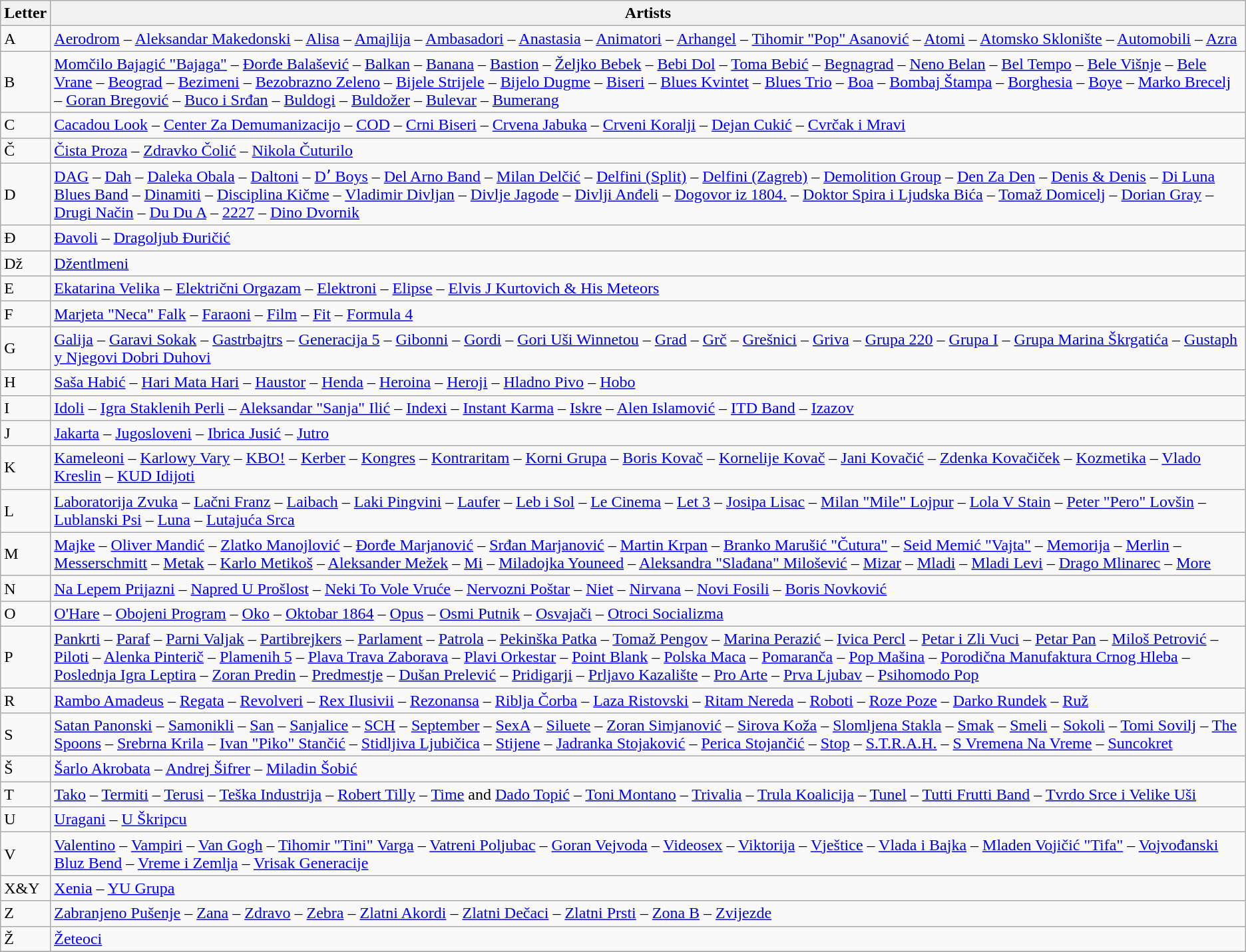<table class="wikitable">
<tr>
<th>Letter</th>
<th>Artists</th>
</tr>
<tr>
<td>A</td>
<td><a href='#'>Aerodrom</a> – <a href='#'>Aleksandar Makedonski</a> – <a href='#'>Alisa</a> – <a href='#'>Amajlija</a> – <a href='#'>Ambasadori</a> – <a href='#'>Anastasia</a> – <a href='#'>Animatori</a> – <a href='#'>Arhangel</a> – <a href='#'>Tihomir "Pop" Asanović</a> – <a href='#'>Atomi</a> – <a href='#'>Atomsko Sklonište</a> – <a href='#'>Automobili</a> – <a href='#'>Azra</a></td>
</tr>
<tr>
<td>B</td>
<td><a href='#'>Momčilo Bajagić "Bajaga"</a> – <a href='#'>Đorđe Balašević</a> – <a href='#'>Balkan</a> – <a href='#'>Banana</a> – <a href='#'>Bastion</a> – <a href='#'>Željko Bebek</a> – <a href='#'>Bebi Dol</a> – <a href='#'>Toma Bebić</a> – <a href='#'>Begnagrad</a> – <a href='#'>Neno Belan</a> – <a href='#'>Bel Tempo</a> – <a href='#'>Bele Višnje</a> – <a href='#'>Bele Vrane</a> – <a href='#'>Beograd</a> – <a href='#'>Bezimeni</a> – <a href='#'>Bezobrazno Zeleno</a> – <a href='#'>Bijele Strijele</a> – <a href='#'>Bijelo Dugme</a> – <a href='#'>Biseri</a> – <a href='#'>Blues Kvintet</a> – <a href='#'>Blues Trio</a> – <a href='#'>Boa</a> – <a href='#'>Bombaj Štampa</a> – <a href='#'>Borghesia</a> – <a href='#'>Boye</a> – <a href='#'>Marko Brecelj</a> – <a href='#'>Goran Bregović</a> – <a href='#'>Buco i Srđan</a> – <a href='#'>Buldogi</a> – <a href='#'>Buldožer</a> – <a href='#'>Bulevar</a> – <a href='#'>Bumerang</a></td>
</tr>
<tr>
<td>C</td>
<td><a href='#'>Cacadou Look</a> – <a href='#'>Center Za Demumanizacijo</a> – <a href='#'>COD</a> – <a href='#'>Crni Biseri</a> – <a href='#'>Crvena Jabuka</a> – <a href='#'>Crveni Koralji</a> – <a href='#'>Dejan Cukić</a> – <a href='#'>Cvrčak i Mravi</a></td>
</tr>
<tr>
<td>Č</td>
<td><a href='#'>Čista Proza</a> – <a href='#'>Zdravko Čolić</a> – <a href='#'>Nikola Čuturilo</a></td>
</tr>
<tr>
<td>D</td>
<td><a href='#'>DAG</a> – <a href='#'>Dah</a> – <a href='#'>Daleka Obala</a> – <a href='#'>Daltoni</a> – <a href='#'>Dʼ Boys</a> – <a href='#'>Del Arno Band</a> – <a href='#'>Milan Delčić</a> – <a href='#'>Delfini (Split)</a> – <a href='#'>Delfini (Zagreb)</a> – <a href='#'>Demolition Group</a> – <a href='#'>Den Za Den</a> – <a href='#'>Denis & Denis</a> – <a href='#'>Di Luna Blues Band</a> – <a href='#'>Dinamiti</a> – <a href='#'>Disciplina Kičme</a> – <a href='#'>Vladimir Divljan</a> – <a href='#'>Divlje Jagode</a> – <a href='#'>Divlji Anđeli</a> – <a href='#'>Dogovor iz 1804.</a> – <a href='#'>Doktor Spira i Ljudska Bića</a> – <a href='#'>Tomaž Domicelj</a> – <a href='#'>Dorian Gray</a> – <a href='#'>Drugi Način</a> – <a href='#'>Du Du A</a> – <a href='#'>2227</a> – <a href='#'>Dino Dvornik</a></td>
</tr>
<tr>
<td>Đ</td>
<td><a href='#'>Đavoli</a> – <a href='#'>Dragoljub Đuričić</a></td>
</tr>
<tr>
<td>Dž</td>
<td><a href='#'>Džentlmeni</a></td>
</tr>
<tr>
<td>E</td>
<td><a href='#'>Ekatarina Velika</a> – <a href='#'>Električni Orgazam</a> – <a href='#'>Elektroni</a> – <a href='#'>Elipse</a> – <a href='#'>Elvis J Kurtovich & His Meteors</a></td>
</tr>
<tr>
<td>F</td>
<td><a href='#'>Marjeta "Neca" Falk</a> – <a href='#'>Faraoni</a> – <a href='#'>Film</a> – <a href='#'>Fit</a> – <a href='#'>Formula 4</a></td>
</tr>
<tr>
<td>G</td>
<td><a href='#'>Galija</a> – <a href='#'>Garavi Sokak</a> – <a href='#'>Gastrbajtrs</a> – <a href='#'>Generacija 5</a> – <a href='#'>Gibonni</a> – <a href='#'>Gordi</a> – <a href='#'>Gori Uši Winnetou</a> – <a href='#'>Grad</a> – <a href='#'>Grč</a> – <a href='#'>Grešnici</a> – <a href='#'>Griva</a> – <a href='#'>Grupa 220</a> – <a href='#'>Grupa I</a> – <a href='#'>Grupa Marina Škrgatića</a> – <a href='#'>Gustaph y Njegovi Dobri Duhovi</a></td>
</tr>
<tr>
<td>H</td>
<td><a href='#'>Saša Habić</a> – <a href='#'>Hari Mata Hari</a> – <a href='#'>Haustor</a> – <a href='#'>Henda</a> – <a href='#'>Heroina</a> – <a href='#'>Heroji</a> – <a href='#'>Hladno Pivo</a> – <a href='#'>Hobo</a></td>
</tr>
<tr>
<td>I</td>
<td><a href='#'>Idoli</a> – <a href='#'>Igra Staklenih Perli</a> – <a href='#'>Aleksandar "Sanja" Ilić</a> – <a href='#'>Indexi</a> – <a href='#'>Instant Karma</a> – <a href='#'>Iskre</a> – <a href='#'>Alen Islamović</a> – <a href='#'>ITD Band</a> – <a href='#'>Izazov</a></td>
</tr>
<tr>
<td>J</td>
<td><a href='#'>Jakarta</a> – <a href='#'>Jugosloveni</a> – <a href='#'>Ibrica Jusić</a> – <a href='#'>Jutro</a></td>
</tr>
<tr>
<td>K</td>
<td><a href='#'>Kameleoni</a> – <a href='#'>Karlowy Vary</a> – <a href='#'>KBO!</a> – <a href='#'>Kerber</a> – <a href='#'>Kongres</a> – <a href='#'>Kontraritam</a> – <a href='#'>Korni Grupa</a> – <a href='#'>Boris Kovač</a> – <a href='#'>Kornelije Kovač</a> – <a href='#'>Jani Kovačić</a> – <a href='#'>Zdenka Kovačiček</a> – <a href='#'>Kozmetika</a> – <a href='#'>Vlado Kreslin</a> – <a href='#'>KUD Idijoti</a></td>
</tr>
<tr>
<td>L</td>
<td><a href='#'>Laboratorija Zvuka</a> – <a href='#'>Lačni Franz</a> – <a href='#'>Laibach</a> – <a href='#'>Laki Pingvini</a> – <a href='#'>Laufer</a> – <a href='#'>Leb i Sol</a> – <a href='#'>Le Cinema</a> – <a href='#'>Let 3</a> – <a href='#'>Josipa Lisac</a> – <a href='#'>Milan "Mile" Lojpur</a> – <a href='#'>Lola V Stain</a> – <a href='#'>Peter "Pero" Lovšin</a> – <a href='#'>Lublanski Psi</a> – <a href='#'>Luna</a> – <a href='#'>Lutajuća Srca</a></td>
</tr>
<tr>
<td>М</td>
<td><a href='#'>Majke</a> – <a href='#'>Oliver Mandić</a> – <a href='#'>Zlatko Manojlović</a> – <a href='#'>Đorđe Marjanović</a> – <a href='#'>Srđan Marjanović</a> – <a href='#'>Martin Krpan</a> – <a href='#'>Branko Marušić "Čutura"</a> – <a href='#'>Seid Memić "Vajta"</a> – <a href='#'>Memorija</a> – <a href='#'>Merlin</a> – <a href='#'>Messerschmitt</a> – <a href='#'>Metak</a> – <a href='#'>Karlo Metikoš</a> – <a href='#'>Aleksander Mežek</a> – <a href='#'>Mi</a> – <a href='#'>Miladojka Youneed</a> – <a href='#'>Aleksandra "Slađana" Milošević</a> – <a href='#'>Mizar</a> – <a href='#'>Mladi</a> – <a href='#'>Mladi Levi</a> – <a href='#'>Drago Mlinarec</a> – <a href='#'>More</a></td>
</tr>
<tr>
<td>N</td>
<td><a href='#'>Na Lepem Prijazni</a> – <a href='#'>Napred U Prošlost</a> – <a href='#'>Neki To Vole Vruće</a> – <a href='#'>Nervozni Poštar</a> – <a href='#'>Niet</a> – <a href='#'>Nirvana</a> – <a href='#'>Novi Fosili</a> – <a href='#'>Boris Novković</a></td>
</tr>
<tr>
<td>O</td>
<td><a href='#'>O'Hare</a> – <a href='#'>Obojeni Program</a> – <a href='#'>Oko</a> – <a href='#'>Oktobar 1864</a> – <a href='#'>Opus</a> – <a href='#'>Osmi Putnik</a> – <a href='#'>Osvajači</a> – <a href='#'>Otroci Socializma</a></td>
</tr>
<tr>
<td>P</td>
<td><a href='#'>Pankrti</a> – <a href='#'>Paraf</a> – <a href='#'>Parni Valjak</a> – <a href='#'>Partibrejkers</a> – <a href='#'>Parlament</a> – <a href='#'>Patrola</a> – <a href='#'>Pekinška Patka</a> – <a href='#'>Tomaž Pengov</a> – <a href='#'>Marina Perazić</a> – <a href='#'>Ivica Percl</a> – <a href='#'>Petar i Zli Vuci</a> – <a href='#'>Petar Pan</a> – <a href='#'>Miloš Petrović</a> – <a href='#'>Piloti</a> – <a href='#'>Alenka Pinterič</a> – <a href='#'>Plamenih 5</a> – <a href='#'>Plava Trava Zaborava</a> – <a href='#'>Plavi Orkestar</a> – <a href='#'>Point Blank</a> – <a href='#'>Polska Maca</a> – <a href='#'>Pomaranča</a> – <a href='#'>Pop Mašina</a> – <a href='#'>Porodična Manufaktura Crnog Hleba</a> – <a href='#'>Poslednja Igra Leptira</a> – <a href='#'>Zoran Predin</a> – <a href='#'>Predmestje</a> – <a href='#'>Dušan Prelević</a> – <a href='#'>Pridigarji</a> – <a href='#'>Prljavo Kazalište</a> – <a href='#'>Pro Arte</a> – <a href='#'>Prva Ljubav</a> – <a href='#'>Psihomodo Pop</a></td>
</tr>
<tr>
<td>R</td>
<td><a href='#'>Rambo Amadeus</a> – <a href='#'>Regata</a> – <a href='#'>Revolveri</a> – <a href='#'>Rex Ilusivii</a> – <a href='#'>Rezonansa</a> – <a href='#'>Riblja Čorba</a> – <a href='#'>Laza Ristovski</a> – <a href='#'>Ritam Nereda</a> – <a href='#'>Roboti</a> – <a href='#'>Roze Poze</a> – <a href='#'>Darko Rundek</a> – <a href='#'>Ruž</a></td>
</tr>
<tr>
<td>S</td>
<td><a href='#'>Satan Panonski</a> – <a href='#'>Samonikli</a> – <a href='#'>San</a> – <a href='#'>Sanjalice</a> – <a href='#'>SCH</a> – <a href='#'>September</a> – <a href='#'>SexA</a> – <a href='#'>Siluete</a> – <a href='#'>Zoran Simjanović</a> – <a href='#'>Sirova Koža</a> – <a href='#'>Slomljena Stakla</a> – <a href='#'>Smak</a> – <a href='#'>Smeli</a> – <a href='#'>Sokoli</a> – <a href='#'>Tomi Sovilj</a> – <a href='#'>The Spoons</a> – <a href='#'>Srebrna Krila</a> – <a href='#'>Ivan "Piko" Stančić</a> – <a href='#'>Stidljiva Ljubičica</a> – <a href='#'>Stijene</a> – <a href='#'>Jadranka Stojaković</a> – <a href='#'>Perica Stojančić</a> – <a href='#'>Stop</a> – <a href='#'>S.T.R.A.H.</a> – <a href='#'>S Vremena Na Vreme</a> – <a href='#'>Suncokret</a></td>
</tr>
<tr>
<td>Š</td>
<td><a href='#'>Šarlo Akrobata</a> – <a href='#'>Andrej Šifrer</a> – <a href='#'>Miladin Šobić</a></td>
</tr>
<tr>
<td>T</td>
<td><a href='#'>Tako</a> – <a href='#'>Termiti</a> – <a href='#'>Terusi</a> – <a href='#'>Teška Industrija</a> – <a href='#'>Robert Tilly</a> – <a href='#'>Time</a> and <a href='#'>Dado Topić</a> – <a href='#'>Toni Montano</a> – <a href='#'>Trivalia</a> – <a href='#'>Trula Koalicija</a> – <a href='#'>Tunel</a> – <a href='#'>Tutti Frutti Band</a> – <a href='#'>Tvrdo Srce i Velike Uši</a></td>
</tr>
<tr>
<td>U</td>
<td><a href='#'>Uragani</a> – <a href='#'>U Škripcu</a></td>
</tr>
<tr>
<td>V</td>
<td><a href='#'>Valentino</a> – <a href='#'>Vampiri</a> – <a href='#'>Van Gogh</a> – <a href='#'>Tihomir "Tini" Varga</a> – <a href='#'>Vatreni Poljubac</a> – <a href='#'>Goran Vejvoda</a> – <a href='#'>Videosex</a> – <a href='#'>Viktorija</a> – <a href='#'>Vještice</a> – <a href='#'>Vlada i Bajka</a> – <a href='#'>Mladen Vojičić "Tifa"</a> – <a href='#'>Vojvođanski Bluz Bend</a> – <a href='#'>Vreme i Zemlja</a> – <a href='#'>Vrisak Generacije</a></td>
</tr>
<tr>
<td>X&Y</td>
<td><a href='#'>Xenia</a> – <a href='#'>YU Grupa</a></td>
</tr>
<tr>
<td>Z</td>
<td><a href='#'>Zabranjeno Pušenje</a> – <a href='#'>Zana</a> – <a href='#'>Zdravo</a> – <a href='#'>Zebra</a> – <a href='#'>Zlatni Akordi</a> – <a href='#'>Zlatni Dečaci</a> – <a href='#'>Zlatni Prsti</a> – <a href='#'>Zona B</a> – <a href='#'>Zvijezde</a></td>
</tr>
<tr>
<td>Ž</td>
<td><a href='#'>Žeteoci</a></td>
</tr>
<tr>
</tr>
</table>
